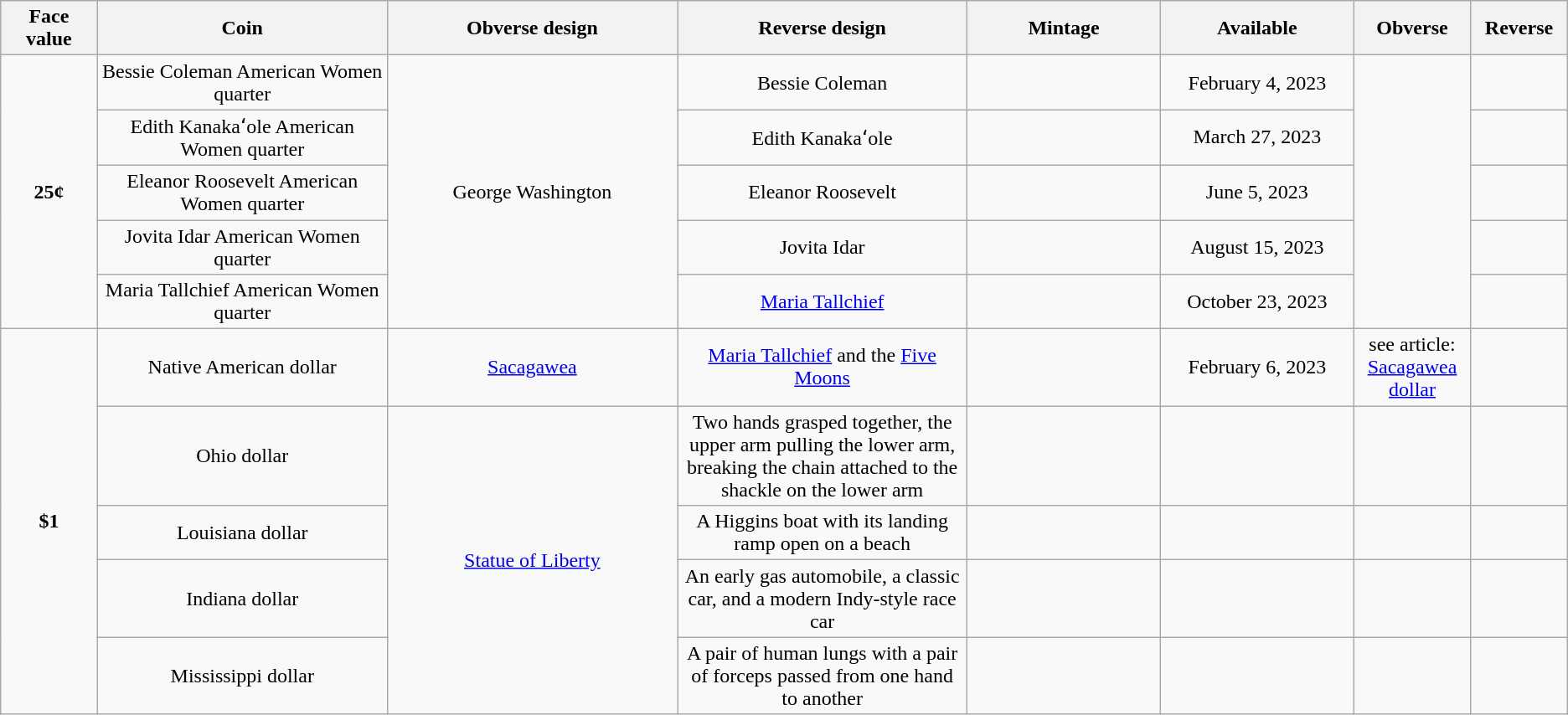<table class="wikitable">
<tr>
<th width="5%">Face value</th>
<th width="15%">Coin</th>
<th width="15%">Obverse design</th>
<th width="15%">Reverse design</th>
<th width="10%">Mintage</th>
<th width="10%">Available</th>
<th width="5%">Obverse</th>
<th width="5%">Reverse</th>
</tr>
<tr>
<td align="center" rowspan=5><strong>25¢</strong></td>
<td align="center">Bessie Coleman American Women quarter</td>
<td align="center" rowspan=5>George Washington</td>
<td align="center">Bessie Coleman</td>
<td align="center"></td>
<td align="center">February 4, 2023</td>
<td rowspan=5></td>
<td></td>
</tr>
<tr>
<td align="center">Edith Kanakaʻole American Women quarter</td>
<td align="center">Edith Kanakaʻole</td>
<td></td>
<td align="center">March 27, 2023</td>
<td></td>
</tr>
<tr>
<td align="center">Eleanor Roosevelt American Women quarter</td>
<td align="center">Eleanor Roosevelt</td>
<td></td>
<td align="center">June 5, 2023</td>
<td></td>
</tr>
<tr>
<td align="center">Jovita Idar American Women quarter</td>
<td align="center">Jovita Idar</td>
<td></td>
<td align="center">August 15, 2023</td>
<td></td>
</tr>
<tr>
<td align="center">Maria Tallchief American Women quarter</td>
<td align="center"><a href='#'>Maria Tallchief</a></td>
<td></td>
<td align="center">October 23, 2023</td>
<td></td>
</tr>
<tr>
<td rowspan=5 align="center"><strong>$1</strong></td>
<td align="center">Native American dollar</td>
<td align="center"><a href='#'>Sacagawea</a></td>
<td align="center"><a href='#'>Maria Tallchief</a> and the <a href='#'>Five Moons</a></td>
<td></td>
<td align="center">February 6, 2023</td>
<td align="center">see article: <a href='#'>Sacagawea dollar</a></td>
<td></td>
</tr>
<tr>
<td align="center">Ohio dollar</td>
<td rowspan=4 align="center"><a href='#'>Statue of Liberty</a></td>
<td align="center">Two hands grasped together, the upper arm pulling the lower arm, breaking the chain attached to the shackle on the lower arm</td>
<td></td>
<td></td>
<td></td>
<td></td>
</tr>
<tr>
<td align="center">Louisiana dollar</td>
<td align="center">A Higgins boat with its landing ramp open on a beach</td>
<td></td>
<td></td>
<td></td>
<td></td>
</tr>
<tr>
<td align="center">Indiana dollar</td>
<td align="center">An early gas automobile, a classic car, and a modern Indy-style race car</td>
<td></td>
<td></td>
<td></td>
<td></td>
</tr>
<tr>
<td align="center">Mississippi dollar</td>
<td align="center">A pair of human lungs with a pair of forceps passed from one hand to another</td>
<td></td>
<td></td>
<td></td>
<td></td>
</tr>
</table>
